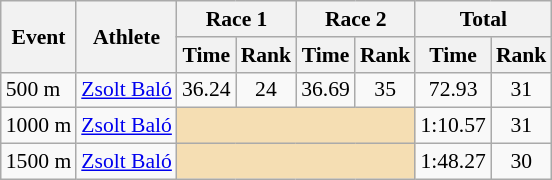<table class="wikitable" border="1" style="font-size:90%">
<tr>
<th rowspan=2>Event</th>
<th rowspan=2>Athlete</th>
<th colspan=2>Race 1</th>
<th colspan=2>Race 2</th>
<th colspan=2>Total</th>
</tr>
<tr>
<th>Time</th>
<th>Rank</th>
<th>Time</th>
<th>Rank</th>
<th>Time</th>
<th>Rank</th>
</tr>
<tr>
<td>500 m</td>
<td><a href='#'>Zsolt Baló</a></td>
<td align=center>36.24</td>
<td align=center>24</td>
<td align=center>36.69</td>
<td align=center>35</td>
<td align=center>72.93</td>
<td align=center>31</td>
</tr>
<tr>
<td>1000 m</td>
<td><a href='#'>Zsolt Baló</a></td>
<td colspan="4" bgcolor="wheat"></td>
<td align=center>1:10.57</td>
<td align=center>31</td>
</tr>
<tr>
<td>1500 m</td>
<td><a href='#'>Zsolt Baló</a></td>
<td colspan="4" bgcolor="wheat"></td>
<td align=center>1:48.27</td>
<td align=center>30</td>
</tr>
</table>
